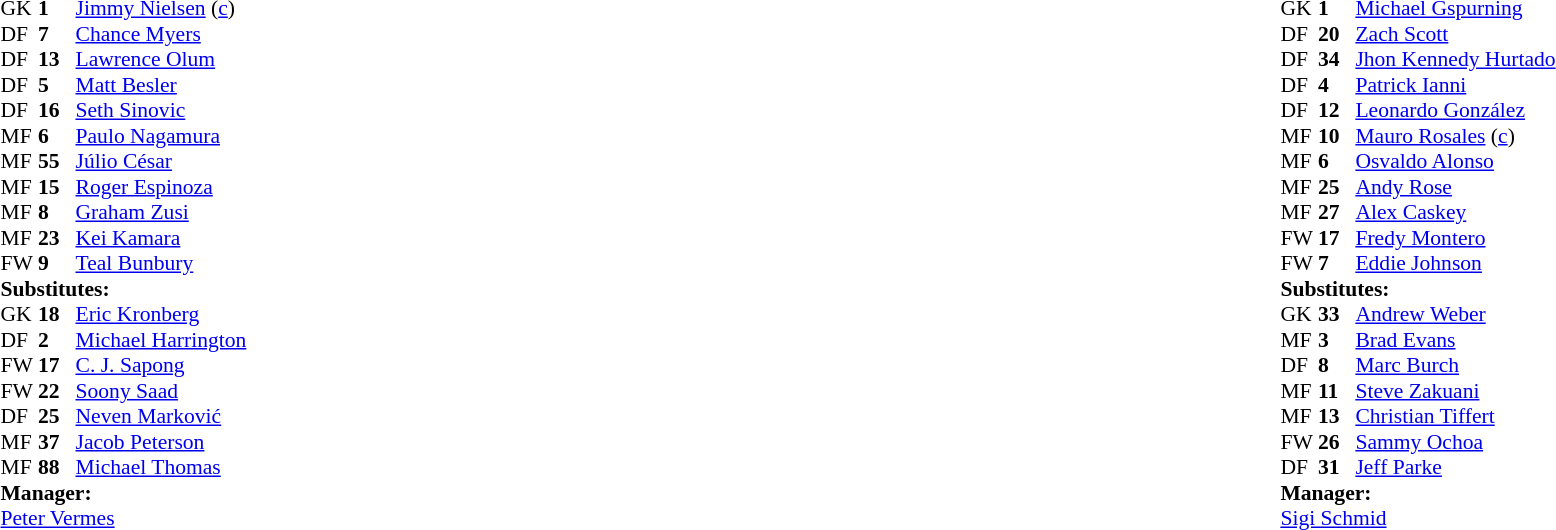<table width="100%">
<tr>
<td valign="top" width="40%"><br><table style="font-size: 90%" cellspacing="0" cellpadding="0">
<tr>
<td colspan="4"></td>
</tr>
<tr>
<th width=25></th>
<th width=25></th>
</tr>
<tr>
<td>GK</td>
<td><strong>1</strong></td>
<td><a href='#'>Jimmy Nielsen</a> (<a href='#'>c</a>)</td>
</tr>
<tr>
<td>DF</td>
<td><strong>7</strong></td>
<td><a href='#'>Chance Myers</a></td>
</tr>
<tr>
<td>DF</td>
<td><strong>13</strong></td>
<td><a href='#'>Lawrence Olum</a></td>
</tr>
<tr>
<td>DF</td>
<td><strong>5</strong></td>
<td><a href='#'>Matt Besler</a></td>
</tr>
<tr>
<td>DF</td>
<td><strong>16</strong></td>
<td><a href='#'>Seth Sinovic</a></td>
<td></td>
<td></td>
</tr>
<tr>
<td>MF</td>
<td><strong>6</strong></td>
<td><a href='#'>Paulo Nagamura</a></td>
</tr>
<tr>
<td>MF</td>
<td><strong>55</strong></td>
<td><a href='#'>Júlio César</a></td>
</tr>
<tr>
<td>MF</td>
<td><strong>15</strong></td>
<td><a href='#'>Roger Espinoza</a></td>
</tr>
<tr>
<td>MF</td>
<td><strong>8</strong></td>
<td><a href='#'>Graham Zusi</a></td>
</tr>
<tr>
<td>MF</td>
<td><strong>23</strong></td>
<td><a href='#'>Kei Kamara</a></td>
</tr>
<tr>
<td>FW</td>
<td><strong>9</strong></td>
<td><a href='#'>Teal Bunbury</a></td>
<td></td>
<td></td>
</tr>
<tr>
<td colspan=3><strong>Substitutes:</strong></td>
</tr>
<tr>
<td>GK</td>
<td><strong>18</strong></td>
<td><a href='#'>Eric Kronberg</a></td>
</tr>
<tr>
<td>DF</td>
<td><strong>2</strong></td>
<td><a href='#'>Michael Harrington</a></td>
<td></td>
<td></td>
</tr>
<tr>
<td>FW</td>
<td><strong>17</strong></td>
<td><a href='#'>C. J. Sapong</a></td>
<td></td>
<td></td>
</tr>
<tr>
<td>FW</td>
<td><strong>22</strong></td>
<td><a href='#'>Soony Saad</a></td>
</tr>
<tr>
<td>DF</td>
<td><strong>25</strong></td>
<td><a href='#'>Neven Marković</a></td>
</tr>
<tr>
<td>MF</td>
<td><strong>37</strong></td>
<td><a href='#'>Jacob Peterson</a></td>
</tr>
<tr>
<td>MF</td>
<td><strong>88</strong></td>
<td><a href='#'>Michael Thomas</a></td>
</tr>
<tr>
<td colspan=3><strong>Manager:</strong></td>
</tr>
<tr>
<td colspan=4><a href='#'>Peter Vermes</a></td>
</tr>
</table>
</td>
<td valign="top"></td>
<td valign="top" width="50%"><br><table style="font-size: 90%" cellspacing="0" cellpadding="0" align="center">
<tr>
<td colspan="4"></td>
</tr>
<tr>
<th width=25></th>
<th width=25></th>
</tr>
<tr>
<td>GK</td>
<td><strong>1</strong></td>
<td><a href='#'>Michael Gspurning</a></td>
</tr>
<tr>
<td>DF</td>
<td><strong>20</strong></td>
<td><a href='#'>Zach Scott</a></td>
<td></td>
</tr>
<tr>
<td>DF</td>
<td><strong>34</strong></td>
<td><a href='#'>Jhon Kennedy Hurtado</a></td>
</tr>
<tr>
<td>DF</td>
<td><strong>4</strong></td>
<td><a href='#'>Patrick Ianni</a></td>
<td></td>
</tr>
<tr>
<td>DF</td>
<td><strong>12</strong></td>
<td><a href='#'>Leonardo González</a></td>
</tr>
<tr>
<td>MF</td>
<td><strong>10</strong></td>
<td><a href='#'>Mauro Rosales</a> (<a href='#'>c</a>)</td>
<td></td>
</tr>
<tr>
<td>MF</td>
<td><strong>6</strong></td>
<td><a href='#'>Osvaldo Alonso</a></td>
<td></td>
</tr>
<tr>
<td>MF</td>
<td><strong>25</strong></td>
<td><a href='#'>Andy Rose</a></td>
<td></td>
<td></td>
</tr>
<tr>
<td>MF</td>
<td><strong>27</strong></td>
<td><a href='#'>Alex Caskey</a></td>
<td></td>
<td></td>
</tr>
<tr>
<td>FW</td>
<td><strong>17</strong></td>
<td><a href='#'>Fredy Montero</a></td>
<td></td>
<td></td>
</tr>
<tr>
<td>FW</td>
<td><strong>7</strong></td>
<td><a href='#'>Eddie Johnson</a></td>
</tr>
<tr>
<td colspan=3><strong>Substitutes:</strong></td>
</tr>
<tr>
<td>GK</td>
<td><strong>33</strong></td>
<td><a href='#'>Andrew Weber</a></td>
</tr>
<tr>
<td>MF</td>
<td><strong>3</strong></td>
<td><a href='#'>Brad Evans</a></td>
<td></td>
<td></td>
</tr>
<tr>
<td>DF</td>
<td><strong>8</strong></td>
<td><a href='#'>Marc Burch</a></td>
<td></td>
<td></td>
</tr>
<tr>
<td>MF</td>
<td><strong>11</strong></td>
<td><a href='#'>Steve Zakuani</a></td>
</tr>
<tr>
<td>MF</td>
<td><strong>13</strong></td>
<td><a href='#'>Christian Tiffert</a></td>
<td></td>
<td></td>
</tr>
<tr>
<td>FW</td>
<td><strong>26</strong></td>
<td><a href='#'>Sammy Ochoa</a></td>
</tr>
<tr>
<td>DF</td>
<td><strong>31</strong></td>
<td><a href='#'>Jeff Parke</a></td>
</tr>
<tr>
<td colspan=3><strong>Manager:</strong></td>
</tr>
<tr>
<td colspan=4><a href='#'>Sigi Schmid</a></td>
</tr>
</table>
</td>
</tr>
</table>
